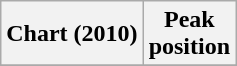<table class="wikitable sortable plainrowheaders" style="text-align:center">
<tr>
<th scope="col">Chart (2010)</th>
<th scope="col">Peak<br>position</th>
</tr>
<tr>
</tr>
</table>
